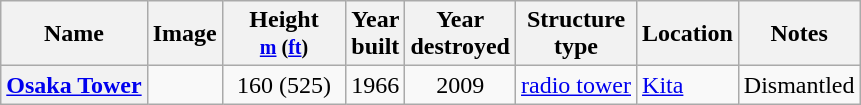<table class="wikitable sortable plainrowheaders">
<tr>
<th scope="col">Name</th>
<th scope="col" class="unsortable">Image</th>
<th scope="col" width="75px">Height<br><small><a href='#'>m</a> (<a href='#'>ft</a>)</small></th>
<th scope="col">Year<br>built</th>
<th scope="col">Year<br>destroyed</th>
<th scope="col">Structure<br>type</th>
<th scope="col">Location</th>
<th scope="col">Notes</th>
</tr>
<tr>
<th scope="row"><a href='#'>Osaka Tower</a></th>
<td></td>
<td align="center">160 (525)</td>
<td align="center">1966</td>
<td align="center">2009</td>
<td><a href='#'>radio tower</a></td>
<td><a href='#'>Kita</a></td>
<td>Dismantled</td>
</tr>
</table>
